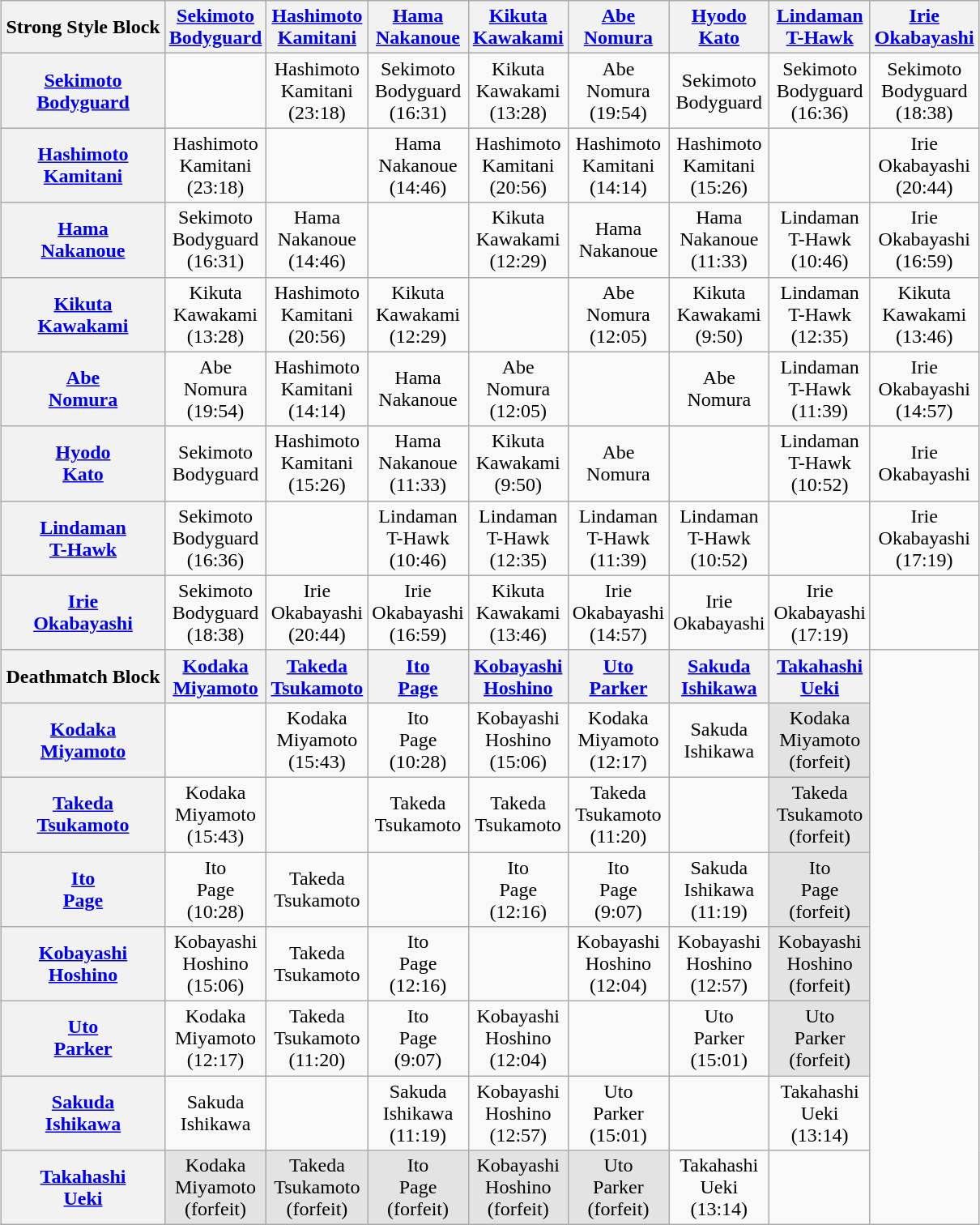<table class="wikitable" style="margin: 1em auto 1em auto;text-align:center">
<tr>
<th>Strong Style Block</th>
<th><a href='#'>Sekimoto</a><br><a href='#'>Bodyguard</a></th>
<th><a href='#'>Hashimoto</a><br><a href='#'>Kamitani</a></th>
<th><a href='#'>Hama</a><br><a href='#'>Nakanoue</a></th>
<th><a href='#'>Kikuta</a> <br><a href='#'>Kawakami</a></th>
<th><a href='#'>Abe</a><br><a href='#'>Nomura</a></th>
<th><a href='#'>Hyodo</a><br><a href='#'>Kato</a></th>
<th><a href='#'>Lindaman</a><br><a href='#'>T-Hawk</a></th>
<th><a href='#'>Irie</a><br><a href='#'>Okabayashi</a></th>
</tr>
<tr>
<th><a href='#'>Sekimoto</a><br><a href='#'>Bodyguard</a></th>
<td></td>
<td>Hashimoto<br>Kamitani<br>(23:18)</td>
<td>Sekimoto<br>Bodyguard<br>(16:31)</td>
<td>Kikuta<br>Kawakami<br>(13:28)</td>
<td>Abe<br>Nomura<br>(19:54)</td>
<td>Sekimoto<br>Bodyguard</td>
<td>Sekimoto<br>Bodyguard<br>(16:36)</td>
<td>Sekimoto<br>Bodyguard<br>(18:38)</td>
</tr>
<tr>
<th><a href='#'>Hashimoto</a><br><a href='#'>Kamitani</a></th>
<td>Hashimoto<br>Kamitani<br>(23:18)</td>
<td></td>
<td>Hama<br>Nakanoue<br>(14:46)</td>
<td>Hashimoto<br>Kamitani<br>(20:56)</td>
<td>Hashimoto<br>Kamitani<br>(14:14)</td>
<td>Hashimoto<br>Kamitani<br>(15:26)</td>
<td></td>
<td>Irie<br>Okabayashi<br>(20:44)</td>
</tr>
<tr>
<th><a href='#'>Hama</a><br><a href='#'>Nakanoue</a></th>
<td>Sekimoto<br>Bodyguard<br>(16:31)</td>
<td>Hama<br>Nakanoue<br>(14:46)</td>
<td></td>
<td>Kikuta<br>Kawakami<br>(12:29)</td>
<td>Hama<br>Nakanoue</td>
<td>Hama<br>Nakanoue<br>(11:33)</td>
<td>Lindaman<br>T-Hawk<br>(10:46)</td>
<td>Irie<br>Okabayashi<br>(16:59)</td>
</tr>
<tr>
<th><a href='#'>Kikuta</a><br><a href='#'>Kawakami</a></th>
<td>Kikuta<br>Kawakami<br>(13:28)</td>
<td>Hashimoto<br>Kamitani<br>(20:56)</td>
<td>Kikuta<br>Kawakami<br>(12:29)</td>
<td></td>
<td>Abe<br>Nomura<br>(12:05)</td>
<td>Kikuta<br>Kawakami<br>(9:50)</td>
<td>Lindaman<br>T-Hawk<br>(12:35)</td>
<td>Kikuta<br>Kawakami<br>(13:46)</td>
</tr>
<tr>
<th><a href='#'>Abe</a><br><a href='#'>Nomura</a></th>
<td>Abe<br>Nomura<br>(19:54)</td>
<td>Hashimoto<br>Kamitani<br>(14:14)</td>
<td>Hama<br>Nakanoue</td>
<td>Abe<br>Nomura<br>(12:05)</td>
<td></td>
<td>Abe<br>Nomura</td>
<td>Lindaman<br>T-Hawk<br>(11:39)</td>
<td>Irie<br>Okabayashi<br>(14:57)</td>
</tr>
<tr>
<th><a href='#'>Hyodo</a><br><a href='#'>Kato</a></th>
<td>Sekimoto<br>Bodyguard</td>
<td>Hashimoto<br>Kamitani<br>(15:26)</td>
<td>Hama<br>Nakanoue<br>(11:33)</td>
<td>Kikuta<br>Kawakami<br>(9:50)</td>
<td>Abe<br>Nomura</td>
<td></td>
<td>Lindaman<br>T-Hawk<br>(10:52)</td>
<td>Irie<br>Okabayashi</td>
</tr>
<tr>
<th><a href='#'>Lindaman</a><br><a href='#'>T-Hawk</a></th>
<td>Sekimoto<br>Bodyguard<br>(16:36)</td>
<td></td>
<td>Lindaman<br>T-Hawk<br>(10:46)</td>
<td>Lindaman<br>T-Hawk<br>(12:35)</td>
<td>Lindaman<br>T-Hawk<br>(11:39)</td>
<td>Lindaman<br>T-Hawk<br>(10:52)</td>
<td></td>
<td>Irie<br>Okabayashi<br>(17:19)</td>
</tr>
<tr>
<th><a href='#'>Irie</a><br><a href='#'>Okabayashi</a></th>
<td>Sekimoto<br>Bodyguard<br>(18:38)</td>
<td>Irie<br>Okabayashi<br>(20:44)</td>
<td>Irie<br>Okabayashi<br>(16:59)</td>
<td>Kikuta<br>Kawakami<br>(13:46)</td>
<td>Irie<br>Okabayashi<br>(14:57)</td>
<td>Irie<br>Okabayashi</td>
<td>Irie<br>Okabayashi<br>(17:19)</td>
<td></td>
</tr>
<tr>
<th>Deathmatch Block</th>
<th><a href='#'>Kodaka</a><br><a href='#'>Miyamoto</a></th>
<th><a href='#'>Takeda</a><br><a href='#'>Tsukamoto</a></th>
<th><a href='#'>Ito</a><br><a href='#'>Page</a></th>
<th><a href='#'>Kobayashi</a><br> <a href='#'>Hoshino</a></th>
<th><a href='#'>Uto</a><br><a href='#'>Parker</a></th>
<th><a href='#'>Sakuda</a><br><a href='#'>Ishikawa</a></th>
<th><a href='#'>Takahashi</a><br><a href='#'>Ueki</a></th>
</tr>
<tr>
<th><a href='#'>Kodaka</a><br><a href='#'>Miyamoto</a></th>
<td></td>
<td>Kodaka<br>Miyamoto<br>(15:43)</td>
<td>Ito<br>Page<br>(10:28)</td>
<td>Kobayashi<br>Hoshino<br>(15:06)</td>
<td>Kodaka<br>Miyamoto<br>(12:17)</td>
<td>Sakuda<br>Ishikawa</td>
<td style="background-color:#e3e3e3">Kodaka<br>Miyamoto<br>(forfeit)</td>
</tr>
<tr>
<th><a href='#'>Takeda</a><br><a href='#'>Tsukamoto</a></th>
<td>Kodaka<br>Miyamoto<br>(15:43)</td>
<td></td>
<td>Takeda<br>Tsukamoto</td>
<td>Takeda<br>Tsukamoto</td>
<td>Takeda<br>Tsukamoto<br>(11:20)</td>
<td></td>
<td style="background-color:#e3e3e3">Takeda<br>Tsukamoto<br>(forfeit)</td>
</tr>
<tr>
<th><a href='#'>Ito</a><br><a href='#'>Page</a></th>
<td>Ito<br>Page<br>(10:28)</td>
<td>Takeda<br>Tsukamoto</td>
<td></td>
<td>Ito<br>Page<br>(12:16)</td>
<td>Ito<br>Page<br>(9:07)</td>
<td>Sakuda<br>Ishikawa<br>(11:19)</td>
<td style="background-color:#e3e3e3">Ito<br>Page<br>(forfeit)</td>
</tr>
<tr>
<th><a href='#'>Kobayashi</a><br><a href='#'>Hoshino</a></th>
<td>Kobayashi<br>Hoshino<br>(15:06)</td>
<td>Takeda<br>Tsukamoto</td>
<td>Ito<br>Page<br>(12:16)</td>
<td></td>
<td>Kobayashi<br>Hoshino<br>(12:04)</td>
<td>Kobayashi<br>Hoshino<br>(12:57)</td>
<td style="background-color:#e3e3e3">Kobayashi<br>Hoshino<br>(forfeit)</td>
</tr>
<tr>
<th><a href='#'>Uto</a><br><a href='#'>Parker</a></th>
<td>Kodaka<br>Miyamoto<br>(12:17)</td>
<td>Takeda<br>Tsukamoto<br>(11:20)</td>
<td>Ito<br>Page<br>(9:07)</td>
<td>Kobayashi<br>Hoshino<br>(12:04)</td>
<td></td>
<td>Uto<br>Parker<br>(15:01)</td>
<td style="background-color:#e3e3e3">Uto<br>Parker<br>(forfeit)</td>
</tr>
<tr>
<th><a href='#'>Sakuda</a><br><a href='#'>Ishikawa</a></th>
<td>Sakuda<br>Ishikawa</td>
<td></td>
<td>Sakuda<br>Ishikawa<br>(11:19)</td>
<td>Kobayashi<br>Hoshino<br>(12:57)</td>
<td>Uto<br>Parker<br>(15:01)</td>
<td></td>
<td>Takahashi<br>Ueki<br>(13:14)</td>
</tr>
<tr>
<th><a href='#'>Takahashi</a><br><a href='#'>Ueki</a></th>
<td style="background-color:#e3e3e3">Kodaka<br>Miyamoto<br>(forfeit)</td>
<td style="background-color:#e3e3e3">Takeda<br>Tsukamoto<br>(forfeit)</td>
<td style="background-color:#e3e3e3">Ito<br>Page<br>(forfeit)</td>
<td style="background-color:#e3e3e3">Kobayashi<br>Hoshino<br>(forfeit)</td>
<td style="background-color:#e3e3e3">Uto<br>Parker<br>(forfeit)</td>
<td>Takahashi<br>Ueki<br>(13:14)</td>
<td></td>
</tr>
</table>
